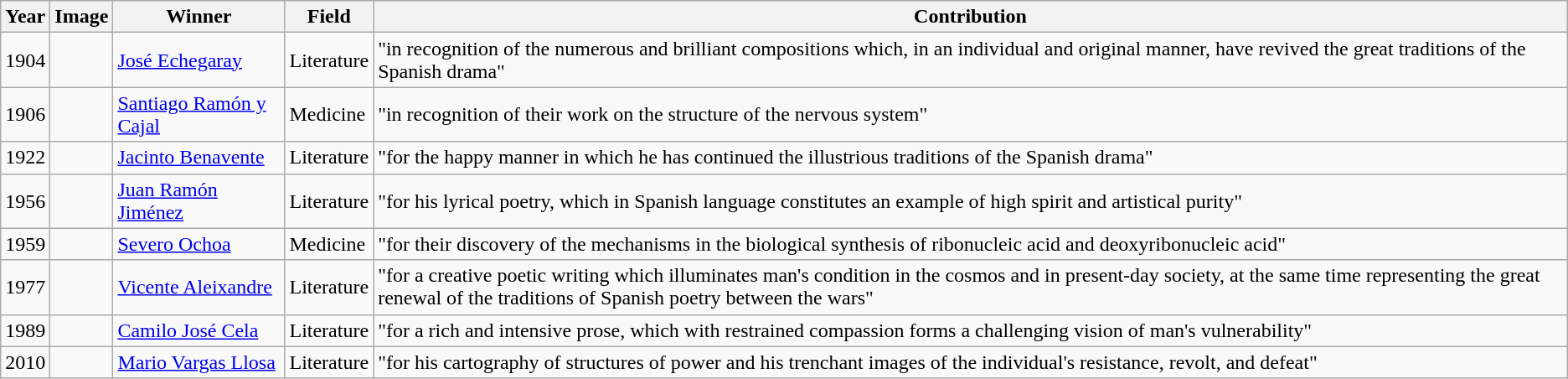<table class="wikitable">
<tr>
<th>Year</th>
<th>Image</th>
<th>Winner</th>
<th>Field</th>
<th>Contribution</th>
</tr>
<tr>
<td>1904</td>
<td></td>
<td><a href='#'>José Echegaray</a></td>
<td>Literature</td>
<td>"in recognition of the numerous and brilliant compositions which, in an individual and original manner, have revived the great traditions of the Spanish drama"</td>
</tr>
<tr>
<td>1906</td>
<td></td>
<td><a href='#'>Santiago Ramón y Cajal</a></td>
<td>Medicine</td>
<td>"in recognition of their work on the structure of the nervous system"</td>
</tr>
<tr>
<td>1922</td>
<td></td>
<td><a href='#'>Jacinto Benavente</a></td>
<td>Literature</td>
<td>"for the happy manner in which he has continued the illustrious traditions of the Spanish drama"</td>
</tr>
<tr>
<td>1956</td>
<td></td>
<td><a href='#'>Juan Ramón Jiménez</a></td>
<td>Literature</td>
<td>"for his lyrical poetry, which in Spanish language constitutes an example of high spirit and artistical purity"</td>
</tr>
<tr>
<td>1959</td>
<td></td>
<td><a href='#'>Severo Ochoa</a></td>
<td>Medicine</td>
<td>"for their discovery of the mechanisms in the biological synthesis of ribonucleic acid and deoxyribonucleic acid"</td>
</tr>
<tr>
<td>1977</td>
<td></td>
<td><a href='#'>Vicente Aleixandre</a></td>
<td>Literature</td>
<td>"for a creative poetic writing which illuminates man's condition in the cosmos and in present-day society, at the same time representing the great renewal of the traditions of Spanish poetry between the wars"</td>
</tr>
<tr>
<td>1989</td>
<td></td>
<td><a href='#'>Camilo José Cela</a></td>
<td>Literature</td>
<td>"for a rich and intensive prose, which with restrained compassion forms a challenging vision of man's vulnerability"</td>
</tr>
<tr>
<td>2010</td>
<td></td>
<td><a href='#'>Mario Vargas Llosa</a></td>
<td>Literature</td>
<td>"for his cartography of structures of power and his trenchant images of the individual's resistance, revolt, and defeat"</td>
</tr>
</table>
